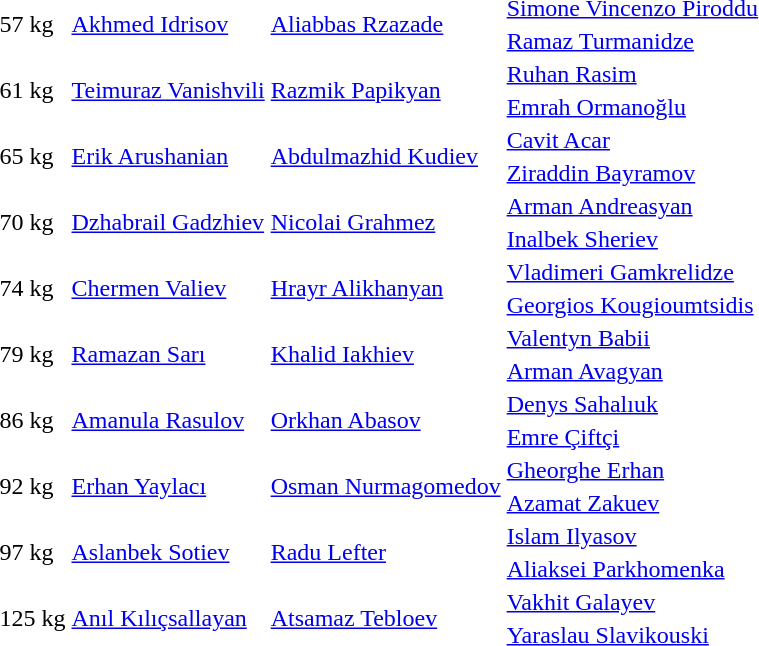<table>
<tr>
<td rowspan=2>57 kg</td>
<td rowspan=2> <a href='#'>Akhmed Idrisov</a></td>
<td rowspan=2> <a href='#'>Aliabbas Rzazade</a></td>
<td> <a href='#'>Simone Vincenzo Piroddu</a></td>
</tr>
<tr>
<td> <a href='#'>Ramaz Turmanidze</a></td>
</tr>
<tr>
<td rowspan=2>61 kg</td>
<td rowspan=2> <a href='#'>Teimuraz Vanishvili</a></td>
<td rowspan=2> <a href='#'>Razmik Papikyan</a></td>
<td> <a href='#'>Ruhan Rasim</a></td>
</tr>
<tr>
<td> <a href='#'>Emrah Ormanoğlu</a></td>
</tr>
<tr>
<td rowspan=2>65 kg</td>
<td rowspan=2> <a href='#'>Erik Arushanian</a></td>
<td rowspan=2> <a href='#'>Abdulmazhid Kudiev</a></td>
<td> <a href='#'>Cavit Acar</a></td>
</tr>
<tr>
<td> <a href='#'>Ziraddin Bayramov</a></td>
</tr>
<tr>
<td rowspan=2>70 kg</td>
<td rowspan=2> <a href='#'>Dzhabrail Gadzhiev</a></td>
<td rowspan=2> <a href='#'>Nicolai Grahmez</a></td>
<td> <a href='#'>Arman Andreasyan</a></td>
</tr>
<tr>
<td> <a href='#'>Inalbek Sheriev</a></td>
</tr>
<tr>
<td rowspan=2>74 kg</td>
<td rowspan=2> <a href='#'>Chermen Valiev</a></td>
<td rowspan=2> <a href='#'>Hrayr Alikhanyan</a></td>
<td> <a href='#'>Vladimeri Gamkrelidze</a></td>
</tr>
<tr>
<td> <a href='#'>Georgios Kougioumtsidis</a></td>
</tr>
<tr>
<td rowspan=2>79 kg</td>
<td rowspan=2> <a href='#'>Ramazan Sarı</a></td>
<td rowspan=2> <a href='#'>Khalid Iakhiev</a></td>
<td> <a href='#'>Valentyn Babii</a></td>
</tr>
<tr>
<td> <a href='#'>Arman Avagyan</a></td>
</tr>
<tr>
<td rowspan=2>86 kg</td>
<td rowspan=2> <a href='#'>Amanula Rasulov</a></td>
<td rowspan=2> <a href='#'>Orkhan Abasov</a></td>
<td> <a href='#'>Denys Sahalıuk</a></td>
</tr>
<tr>
<td> <a href='#'>Emre Çiftçi</a></td>
</tr>
<tr>
<td rowspan=2>92 kg</td>
<td rowspan=2> <a href='#'>Erhan Yaylacı</a></td>
<td rowspan=2> <a href='#'>Osman Nurmagomedov</a></td>
<td> <a href='#'>Gheorghe Erhan</a></td>
</tr>
<tr>
<td> <a href='#'>Azamat Zakuev</a></td>
</tr>
<tr>
<td rowspan=2>97 kg</td>
<td rowspan=2> <a href='#'>Aslanbek Sotiev</a></td>
<td rowspan=2> <a href='#'>Radu Lefter</a></td>
<td> <a href='#'>Islam Ilyasov</a></td>
</tr>
<tr>
<td> <a href='#'>Aliaksei Parkhomenka</a></td>
</tr>
<tr>
<td rowspan=2>125 kg</td>
<td rowspan=2> <a href='#'>Anıl Kılıçsallayan</a></td>
<td rowspan=2> <a href='#'>Atsamaz Tebloev</a></td>
<td> <a href='#'>Vakhit Galayev</a></td>
</tr>
<tr>
<td> <a href='#'>Yaraslau Slavikouski</a></td>
</tr>
</table>
